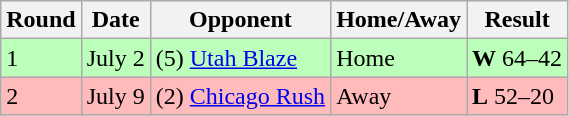<table class="wikitable">
<tr>
<th>Round</th>
<th>Date</th>
<th>Opponent</th>
<th>Home/Away</th>
<th>Result</th>
</tr>
<tr bgcolor="bbffbb">
<td>1</td>
<td>July 2</td>
<td>(5) <a href='#'>Utah Blaze</a></td>
<td>Home</td>
<td><strong>W</strong> 64–42</td>
</tr>
<tr bgcolor="ffbbbb">
<td>2</td>
<td>July 9</td>
<td>(2) <a href='#'>Chicago Rush</a></td>
<td>Away</td>
<td><strong>L</strong> 52–20</td>
</tr>
</table>
